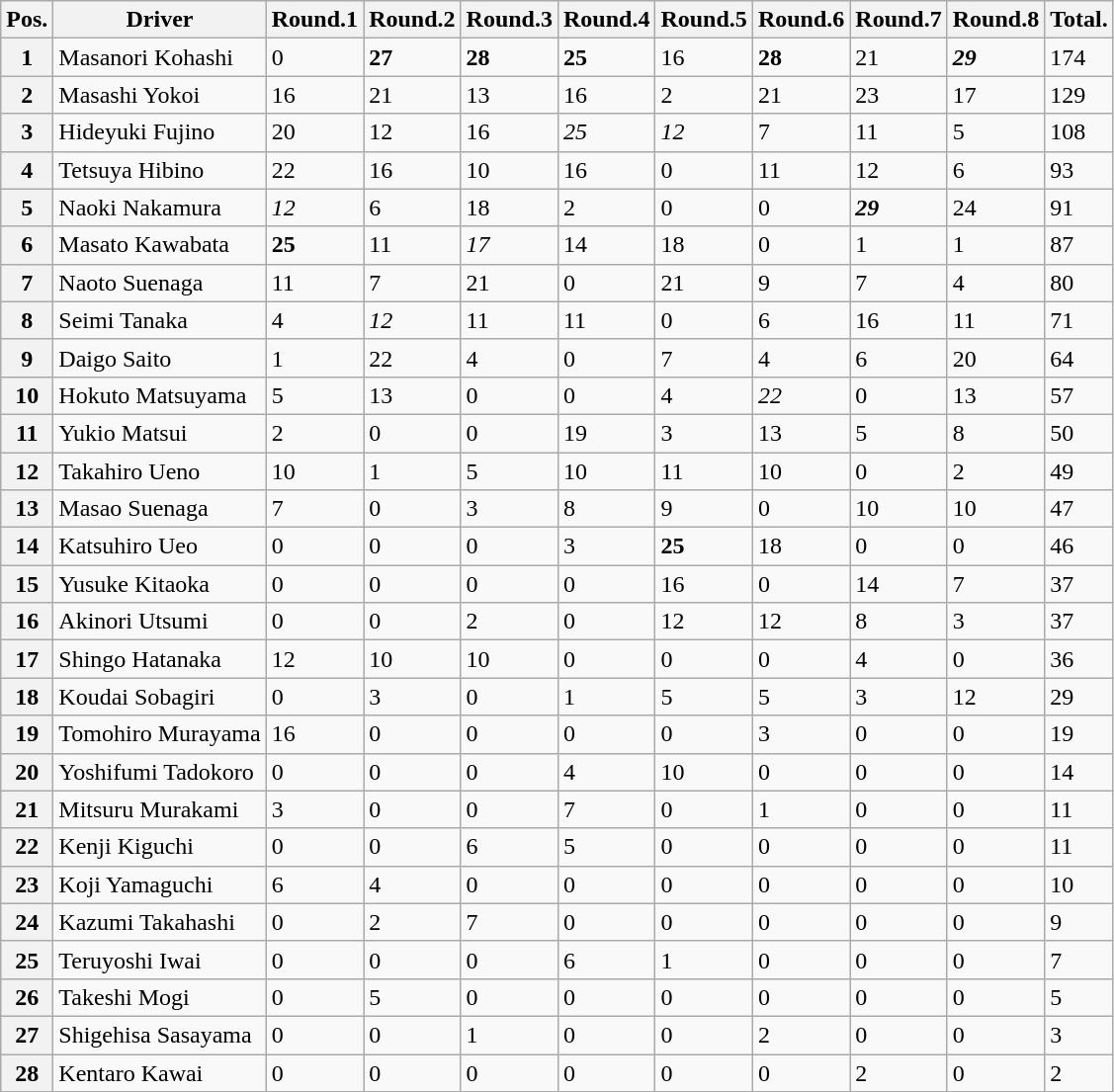<table class="wikitable">
<tr>
<th>Pos.</th>
<th>Driver</th>
<th>Round.1</th>
<th>Round.2</th>
<th>Round.3</th>
<th>Round.4</th>
<th>Round.5</th>
<th>Round.6</th>
<th>Round.7</th>
<th>Round.8</th>
<th>Total.</th>
</tr>
<tr>
<th>1</th>
<td>Masanori Kohashi</td>
<td>0</td>
<td><strong>27</strong></td>
<td><strong>28</strong></td>
<td><strong>25</strong></td>
<td>16</td>
<td><strong>28</strong></td>
<td>21</td>
<td><strong><em>29</em></strong></td>
<td>174</td>
</tr>
<tr>
<th>2</th>
<td>Masashi Yokoi</td>
<td>16</td>
<td>21</td>
<td>13</td>
<td>16</td>
<td>2</td>
<td>21</td>
<td>23</td>
<td>17</td>
<td>129</td>
</tr>
<tr>
<th>3</th>
<td>Hideyuki Fujino</td>
<td>20</td>
<td>12</td>
<td>16</td>
<td><em>25</em></td>
<td><em>12</em></td>
<td>7</td>
<td>11</td>
<td>5</td>
<td>108</td>
</tr>
<tr>
<th>4</th>
<td>Tetsuya Hibino</td>
<td>22</td>
<td>16</td>
<td>10</td>
<td>16</td>
<td>0</td>
<td>11</td>
<td>12</td>
<td>6</td>
<td>93</td>
</tr>
<tr>
<th>5</th>
<td>Naoki Nakamura</td>
<td><em>12</em></td>
<td>6</td>
<td>18</td>
<td>2</td>
<td>0</td>
<td>0</td>
<td><strong><em>29</em></strong></td>
<td>24</td>
<td>91</td>
</tr>
<tr>
<th>6</th>
<td>Masato Kawabata</td>
<td><strong>25</strong></td>
<td>11</td>
<td><em>17</em></td>
<td>14</td>
<td>18</td>
<td>0</td>
<td>1</td>
<td>1</td>
<td>87</td>
</tr>
<tr>
<th>7</th>
<td>Naoto Suenaga</td>
<td>11</td>
<td>7</td>
<td>21</td>
<td>0</td>
<td>21</td>
<td>9</td>
<td>7</td>
<td>4</td>
<td>80</td>
</tr>
<tr>
<th>8</th>
<td>Seimi Tanaka</td>
<td>4</td>
<td><em>12</em></td>
<td>11</td>
<td>11</td>
<td>0</td>
<td>6</td>
<td>16</td>
<td>11</td>
<td>71</td>
</tr>
<tr>
<th>9</th>
<td>Daigo Saito</td>
<td>1</td>
<td>22</td>
<td>4</td>
<td>0</td>
<td>7</td>
<td>4</td>
<td>6</td>
<td>20</td>
<td>64</td>
</tr>
<tr>
<th>10</th>
<td>Hokuto Matsuyama</td>
<td>5</td>
<td>13</td>
<td>0</td>
<td>0</td>
<td>4</td>
<td><em>22</em></td>
<td>0</td>
<td>13</td>
<td>57</td>
</tr>
<tr>
<th>11</th>
<td>Yukio Matsui</td>
<td>2</td>
<td>0</td>
<td>0</td>
<td>19</td>
<td>3</td>
<td>13</td>
<td>5</td>
<td>8</td>
<td>50</td>
</tr>
<tr>
<th>12</th>
<td>Takahiro Ueno</td>
<td>10</td>
<td>1</td>
<td>5</td>
<td>10</td>
<td>11</td>
<td>10</td>
<td>0</td>
<td>2</td>
<td>49</td>
</tr>
<tr>
<th>13</th>
<td>Masao Suenaga</td>
<td>7</td>
<td>0</td>
<td>3</td>
<td>8</td>
<td>9</td>
<td>0</td>
<td>10</td>
<td>10</td>
<td>47</td>
</tr>
<tr>
<th>14</th>
<td>Katsuhiro Ueo</td>
<td>0</td>
<td>0</td>
<td>0</td>
<td>3</td>
<td><strong>25</strong></td>
<td>18</td>
<td>0</td>
<td>0</td>
<td>46</td>
</tr>
<tr>
<th>15</th>
<td>Yusuke Kitaoka</td>
<td>0</td>
<td>0</td>
<td>0</td>
<td>0</td>
<td>16</td>
<td>0</td>
<td>14</td>
<td>7</td>
<td>37</td>
</tr>
<tr>
<th>16</th>
<td>Akinori Utsumi</td>
<td>0</td>
<td>0</td>
<td>2</td>
<td>0</td>
<td>12</td>
<td>12</td>
<td>8</td>
<td>3</td>
<td>37</td>
</tr>
<tr>
<th>17</th>
<td>Shingo Hatanaka</td>
<td>12</td>
<td>10</td>
<td>10</td>
<td>0</td>
<td>0</td>
<td>0</td>
<td>4</td>
<td>0</td>
<td>36</td>
</tr>
<tr>
<th>18</th>
<td>Koudai Sobagiri</td>
<td>0</td>
<td>3</td>
<td>0</td>
<td>1</td>
<td>5</td>
<td>5</td>
<td>3</td>
<td>12</td>
<td>29</td>
</tr>
<tr>
<th>19</th>
<td>Tomohiro Murayama</td>
<td>16</td>
<td>0</td>
<td>0</td>
<td>0</td>
<td>0</td>
<td>3</td>
<td>0</td>
<td>0</td>
<td>19</td>
</tr>
<tr>
<th>20</th>
<td>Yoshifumi Tadokoro</td>
<td>0</td>
<td>0</td>
<td>0</td>
<td>4</td>
<td>10</td>
<td>0</td>
<td>0</td>
<td>0</td>
<td>14</td>
</tr>
<tr>
<th>21</th>
<td>Mitsuru Murakami</td>
<td>3</td>
<td>0</td>
<td>0</td>
<td>7</td>
<td>0</td>
<td>1</td>
<td>0</td>
<td>0</td>
<td>11</td>
</tr>
<tr>
<th>22</th>
<td>Kenji Kiguchi</td>
<td>0</td>
<td>0</td>
<td>6</td>
<td>5</td>
<td>0</td>
<td>0</td>
<td>0</td>
<td>0</td>
<td>11</td>
</tr>
<tr>
<th>23</th>
<td>Koji Yamaguchi</td>
<td>6</td>
<td>4</td>
<td>0</td>
<td>0</td>
<td>0</td>
<td>0</td>
<td>0</td>
<td>0</td>
<td>10</td>
</tr>
<tr>
<th>24</th>
<td>Kazumi Takahashi</td>
<td>0</td>
<td>2</td>
<td>7</td>
<td>0</td>
<td>0</td>
<td>0</td>
<td>0</td>
<td>0</td>
<td>9</td>
</tr>
<tr>
<th>25</th>
<td>Teruyoshi Iwai</td>
<td>0</td>
<td>0</td>
<td>0</td>
<td>6</td>
<td>1</td>
<td>0</td>
<td>0</td>
<td>0</td>
<td>7</td>
</tr>
<tr>
<th>26</th>
<td>Takeshi Mogi</td>
<td>0</td>
<td>5</td>
<td>0</td>
<td>0</td>
<td>0</td>
<td>0</td>
<td>0</td>
<td>0</td>
<td>5</td>
</tr>
<tr>
<th>27</th>
<td>Shigehisa Sasayama</td>
<td>0</td>
<td>0</td>
<td>1</td>
<td>0</td>
<td>0</td>
<td>2</td>
<td>0</td>
<td>0</td>
<td>3</td>
</tr>
<tr>
<th>28</th>
<td>Kentaro Kawai</td>
<td>0</td>
<td>0</td>
<td>0</td>
<td>0</td>
<td>0</td>
<td>0</td>
<td>2</td>
<td>0</td>
<td>2</td>
</tr>
</table>
